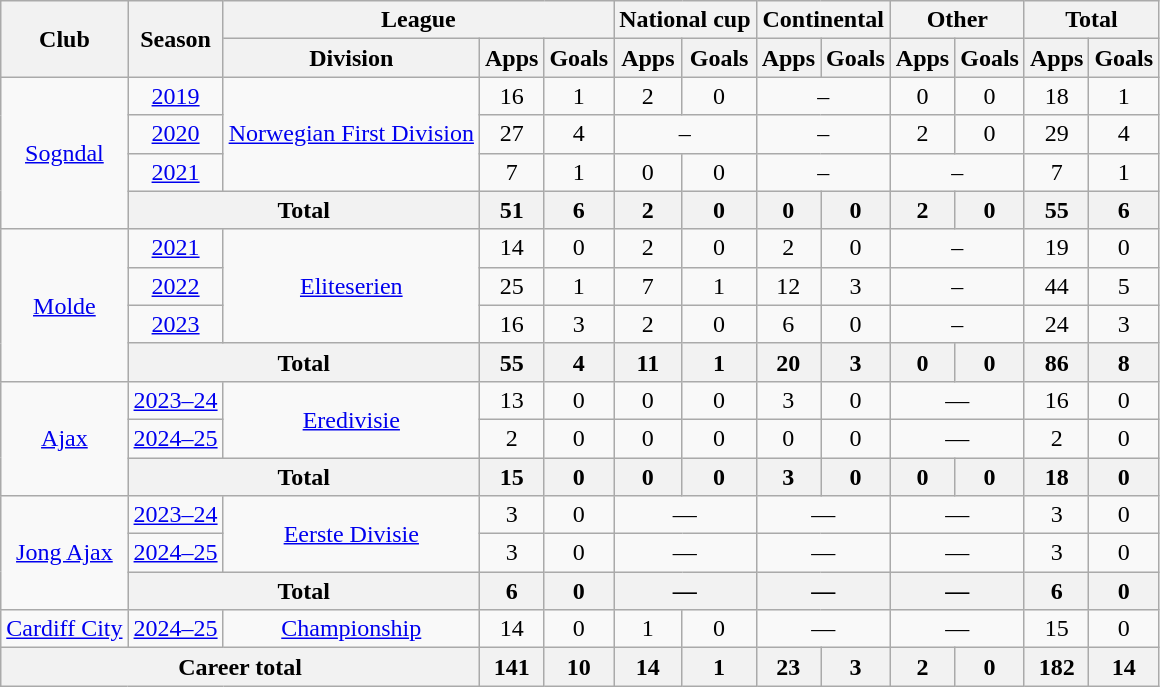<table class="wikitable" style="text-align: center;">
<tr>
<th rowspan="2">Club</th>
<th rowspan="2">Season</th>
<th colspan="3">League</th>
<th colspan="2">National cup</th>
<th colspan="2">Continental</th>
<th colspan="2">Other</th>
<th colspan="2">Total</th>
</tr>
<tr>
<th>Division</th>
<th>Apps</th>
<th>Goals</th>
<th>Apps</th>
<th>Goals</th>
<th>Apps</th>
<th>Goals</th>
<th>Apps</th>
<th>Goals</th>
<th>Apps</th>
<th>Goals</th>
</tr>
<tr>
<td rowspan="4"><a href='#'>Sogndal</a></td>
<td><a href='#'>2019</a></td>
<td rowspan="3"><a href='#'>Norwegian First Division</a></td>
<td>16</td>
<td>1</td>
<td>2</td>
<td>0</td>
<td colspan="2">–</td>
<td>0</td>
<td>0</td>
<td>18</td>
<td>1</td>
</tr>
<tr>
<td><a href='#'>2020</a></td>
<td>27</td>
<td>4</td>
<td colspan="2">–</td>
<td colspan="2">–</td>
<td>2</td>
<td>0</td>
<td>29</td>
<td>4</td>
</tr>
<tr>
<td><a href='#'>2021</a></td>
<td>7</td>
<td>1</td>
<td>0</td>
<td>0</td>
<td colspan="2">–</td>
<td colspan="2">–</td>
<td>7</td>
<td>1</td>
</tr>
<tr>
<th colspan="2">Total</th>
<th>51</th>
<th>6</th>
<th>2</th>
<th>0</th>
<th>0</th>
<th>0</th>
<th>2</th>
<th>0</th>
<th>55</th>
<th>6</th>
</tr>
<tr>
<td rowspan="4"><a href='#'>Molde</a></td>
<td><a href='#'>2021</a></td>
<td rowspan="3"><a href='#'>Eliteserien</a></td>
<td>14</td>
<td>0</td>
<td>2</td>
<td>0</td>
<td>2</td>
<td>0</td>
<td colspan="2">–</td>
<td>19</td>
<td>0</td>
</tr>
<tr>
<td><a href='#'>2022</a></td>
<td>25</td>
<td>1</td>
<td>7</td>
<td>1</td>
<td>12</td>
<td>3</td>
<td colspan="2">–</td>
<td>44</td>
<td>5</td>
</tr>
<tr>
<td><a href='#'>2023</a></td>
<td>16</td>
<td>3</td>
<td>2</td>
<td>0</td>
<td>6</td>
<td>0</td>
<td colspan="2">–</td>
<td>24</td>
<td>3</td>
</tr>
<tr>
<th colspan="2">Total</th>
<th>55</th>
<th>4</th>
<th>11</th>
<th>1</th>
<th>20</th>
<th>3</th>
<th>0</th>
<th>0</th>
<th>86</th>
<th>8</th>
</tr>
<tr>
<td rowspan="3"><a href='#'>Ajax</a></td>
<td><a href='#'>2023–24</a></td>
<td rowspan="2"><a href='#'>Eredivisie</a></td>
<td>13</td>
<td>0</td>
<td>0</td>
<td>0</td>
<td>3</td>
<td>0</td>
<td colspan="2">—</td>
<td>16</td>
<td>0</td>
</tr>
<tr>
<td><a href='#'>2024–25</a></td>
<td>2</td>
<td>0</td>
<td>0</td>
<td>0</td>
<td>0</td>
<td>0</td>
<td colspan="2">—</td>
<td>2</td>
<td>0</td>
</tr>
<tr>
<th colspan="2">Total</th>
<th>15</th>
<th>0</th>
<th>0</th>
<th>0</th>
<th>3</th>
<th>0</th>
<th>0</th>
<th>0</th>
<th>18</th>
<th>0</th>
</tr>
<tr>
<td rowspan="3"><a href='#'>Jong Ajax</a></td>
<td><a href='#'>2023–24</a></td>
<td rowspan="2"><a href='#'>Eerste Divisie</a></td>
<td>3</td>
<td>0</td>
<td colspan="2">—</td>
<td colspan="2">—</td>
<td colspan="2">—</td>
<td>3</td>
<td>0</td>
</tr>
<tr>
<td><a href='#'>2024–25</a></td>
<td>3</td>
<td>0</td>
<td colspan="2">—</td>
<td colspan="2">—</td>
<td colspan="2">—</td>
<td>3</td>
<td>0</td>
</tr>
<tr>
<th colspan="2">Total</th>
<th>6</th>
<th>0</th>
<th colspan="2">—</th>
<th colspan="2">—</th>
<th colspan="2">—</th>
<th>6</th>
<th>0</th>
</tr>
<tr>
<td><a href='#'>Cardiff City</a></td>
<td><a href='#'>2024–25</a></td>
<td><a href='#'>Championship</a></td>
<td>14</td>
<td>0</td>
<td>1</td>
<td>0</td>
<td colspan="2">—</td>
<td colspan="2">—</td>
<td>15</td>
<td>0</td>
</tr>
<tr>
<th colspan="3">Career total</th>
<th>141</th>
<th>10</th>
<th>14</th>
<th>1</th>
<th>23</th>
<th>3</th>
<th>2</th>
<th>0</th>
<th>182</th>
<th>14</th>
</tr>
</table>
